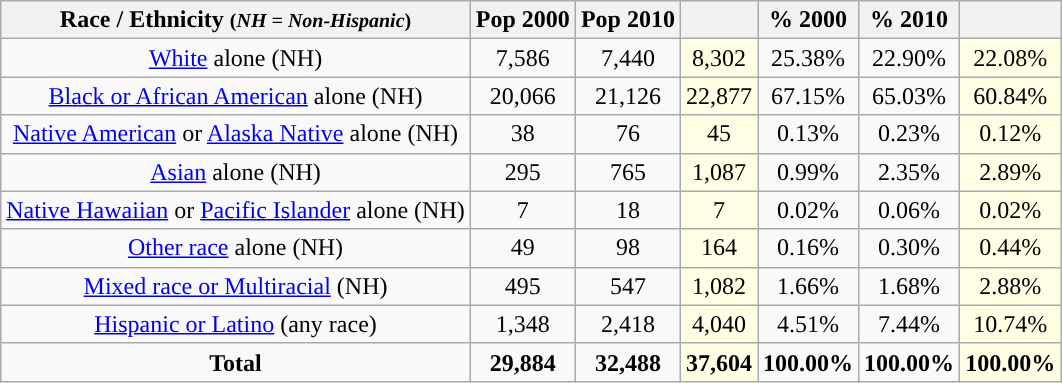<table class="wikitable" style="text-align:center;">
<tr>
<th>Race / Ethnicity <small>(<em>NH = Non-Hispanic</em>)</small></th>
<th>Pop 2000</th>
<th>Pop 2010</th>
<th></th>
<th>% 2000</th>
<th>% 2010</th>
<th></th>
</tr>
<tr>
<td><a href='#'>White</a> alone (NH)</td>
<td>7,586</td>
<td>7,440</td>
<td style='background: #ffffe6;'>8,302</td>
<td>25.38%</td>
<td>22.90%</td>
<td style='background: #ffffe6;'>22.08%</td>
</tr>
<tr>
<td><a href='#'>Black or African American</a> alone (NH)</td>
<td>20,066</td>
<td>21,126</td>
<td style='background: #ffffe6;'>22,877</td>
<td>67.15%</td>
<td>65.03%</td>
<td style='background: #ffffe6;'>60.84%</td>
</tr>
<tr>
<td><a href='#'>Native American</a> or <a href='#'>Alaska Native</a> alone (NH)</td>
<td>38</td>
<td>76</td>
<td style='background: #ffffe6;'>45</td>
<td>0.13%</td>
<td>0.23%</td>
<td style='background: #ffffe6;'>0.12%</td>
</tr>
<tr>
<td><a href='#'>Asian</a> alone (NH)</td>
<td>295</td>
<td>765</td>
<td style='background: #ffffe6;'>1,087</td>
<td>0.99%</td>
<td>2.35%</td>
<td style='background: #ffffe6;'>2.89%</td>
</tr>
<tr>
<td><a href='#'>Native Hawaiian</a> or <a href='#'>Pacific Islander</a> alone (NH)</td>
<td>7</td>
<td>18</td>
<td style='background: #ffffe6;'>7</td>
<td>0.02%</td>
<td>0.06%</td>
<td style='background: #ffffe6;'>0.02%</td>
</tr>
<tr>
<td><a href='#'>Other race</a> alone (NH)</td>
<td>49</td>
<td>98</td>
<td style='background: #ffffe6;'>164</td>
<td>0.16%</td>
<td>0.30%</td>
<td style='background: #ffffe6;'>0.44%</td>
</tr>
<tr>
<td><a href='#'>Mixed race or Multiracial</a> (NH)</td>
<td>495</td>
<td>547</td>
<td style='background: #ffffe6;'>1,082</td>
<td>1.66%</td>
<td>1.68%</td>
<td style='background: #ffffe6;'>2.88%</td>
</tr>
<tr>
<td><a href='#'>Hispanic or Latino</a> (any race)</td>
<td>1,348</td>
<td>2,418</td>
<td style='background: #ffffe6;'>4,040</td>
<td>4.51%</td>
<td>7.44%</td>
<td style='background: #ffffe6;'>10.74%</td>
</tr>
<tr>
<td><strong>Total</strong></td>
<td><strong>29,884</strong></td>
<td><strong>32,488</strong></td>
<td style='background: #ffffe6;'><strong>37,604</strong></td>
<td><strong>100.00%</strong></td>
<td><strong>100.00%</strong></td>
<td style='background: #ffffe6;'><strong>100.00%</strong></td>
</tr>
</table>
